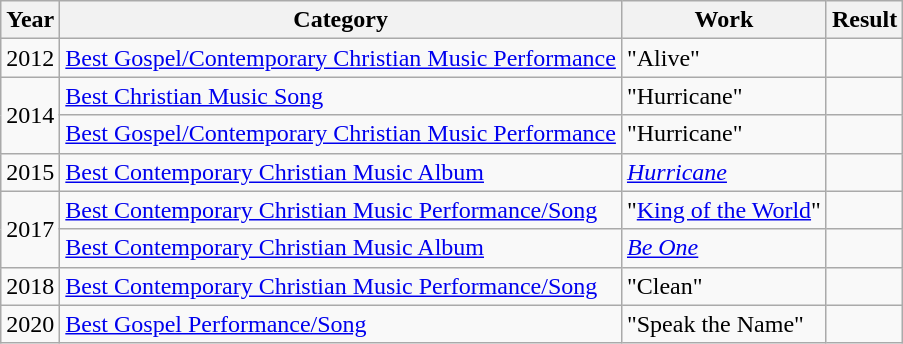<table class="wikitable">
<tr>
<th>Year</th>
<th>Category</th>
<th>Work</th>
<th>Result</th>
</tr>
<tr>
<td>2012</td>
<td><a href='#'>Best Gospel/Contemporary Christian Music Performance</a></td>
<td>"Alive"</td>
<td></td>
</tr>
<tr>
<td rowspan="2">2014</td>
<td><a href='#'>Best Christian Music Song</a></td>
<td>"Hurricane"</td>
<td></td>
</tr>
<tr>
<td><a href='#'>Best Gospel/Contemporary Christian Music Performance</a></td>
<td>"Hurricane"</td>
<td></td>
</tr>
<tr>
<td>2015</td>
<td><a href='#'>Best Contemporary Christian Music Album</a></td>
<td><em><a href='#'>Hurricane</a></em></td>
<td></td>
</tr>
<tr>
<td rowspan="2">2017</td>
<td><a href='#'>Best Contemporary Christian Music Performance/Song</a></td>
<td>"<a href='#'>King of the World</a>"</td>
<td></td>
</tr>
<tr>
<td><a href='#'>Best Contemporary Christian Music Album</a></td>
<td><em><a href='#'>Be One</a></em></td>
<td></td>
</tr>
<tr>
<td>2018</td>
<td><a href='#'>Best Contemporary Christian Music Performance/Song</a></td>
<td>"Clean"</td>
<td></td>
</tr>
<tr>
<td>2020</td>
<td><a href='#'>Best Gospel Performance/Song</a></td>
<td>"Speak the Name"</td>
<td></td>
</tr>
</table>
